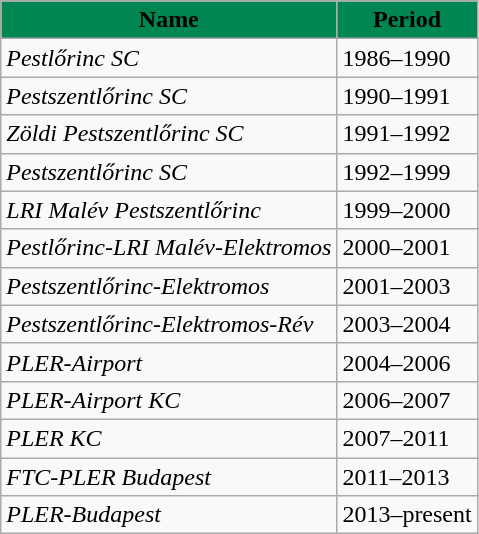<table class="wikitable" style="text-align: left">
<tr>
<th style="color:black; background:#008751">Name</th>
<th style="color:black; background:#008751">Period</th>
</tr>
<tr>
<td align=left><em>Pestlőrinc SC</em></td>
<td>1986–1990</td>
</tr>
<tr>
<td align=left><em>Pestszentlőrinc SC</em></td>
<td>1990–1991</td>
</tr>
<tr>
<td align=left><em>Zöldi Pestszentlőrinc SC</em></td>
<td>1991–1992</td>
</tr>
<tr>
<td align=left><em>Pestszentlőrinc SC</em></td>
<td>1992–1999</td>
</tr>
<tr>
<td align=left><em>LRI Malév Pestszentlőrinc</em></td>
<td>1999–2000</td>
</tr>
<tr>
<td align=left><em>Pestlőrinc-LRI Malév-Elektromos</em></td>
<td>2000–2001</td>
</tr>
<tr>
<td align=left><em>Pestszentlőrinc-Elektromos</em></td>
<td>2001–2003</td>
</tr>
<tr>
<td align=left><em>Pestszentlőrinc-Elektromos-Rév</em></td>
<td>2003–2004</td>
</tr>
<tr>
<td align=left><em>PLER-Airport</em></td>
<td>2004–2006</td>
</tr>
<tr>
<td align=left><em>PLER-Airport KC</em></td>
<td>2006–2007</td>
</tr>
<tr>
<td align=left><em>PLER KC</em></td>
<td>2007–2011</td>
</tr>
<tr>
<td align=left><em>FTC-PLER Budapest</em></td>
<td>2011–2013</td>
</tr>
<tr>
<td align=left><em>PLER-Budapest</em></td>
<td>2013–present</td>
</tr>
</table>
